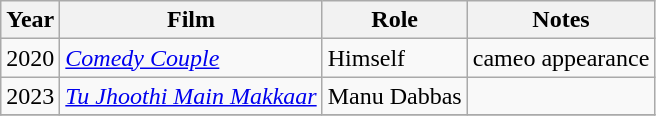<table class="wikitable sortable">
<tr>
<th>Year</th>
<th>Film</th>
<th>Role</th>
<th>Notes</th>
</tr>
<tr>
<td>2020</td>
<td><em><a href='#'>Comedy Couple</a></em></td>
<td>Himself</td>
<td>cameo appearance</td>
</tr>
<tr>
<td>2023</td>
<td><em><a href='#'>Tu Jhoothi Main Makkaar</a></em></td>
<td>Manu Dabbas</td>
<td></td>
</tr>
<tr>
</tr>
</table>
